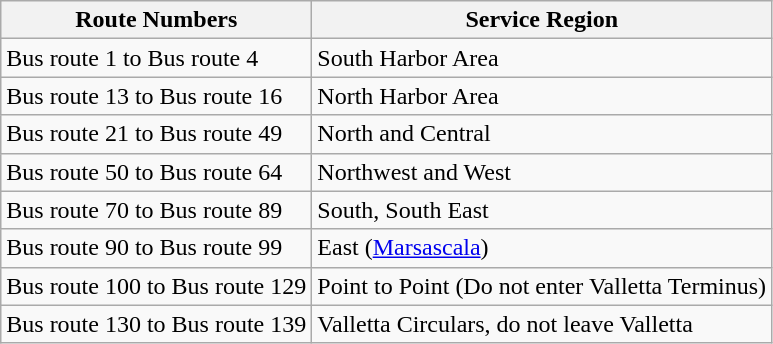<table class="wikitable">
<tr>
<th>Route Numbers</th>
<th>Service Region</th>
</tr>
<tr>
<td>Bus route 1 to Bus route 4</td>
<td>South Harbor Area</td>
</tr>
<tr>
<td>Bus route 13 to Bus route 16</td>
<td>North Harbor Area</td>
</tr>
<tr>
<td>Bus route 21 to Bus route 49</td>
<td>North and Central</td>
</tr>
<tr>
<td>Bus route 50 to Bus route 64</td>
<td>Northwest and West</td>
</tr>
<tr>
<td>Bus route 70 to Bus route 89</td>
<td>South, South East</td>
</tr>
<tr>
<td>Bus route 90 to Bus route 99</td>
<td>East (<a href='#'>Marsascala</a>)</td>
</tr>
<tr>
<td>Bus route 100 to Bus route 129</td>
<td>Point to Point (Do not enter Valletta Terminus)</td>
</tr>
<tr>
<td>Bus route 130 to Bus route 139</td>
<td>Valletta Circulars, do not leave Valletta</td>
</tr>
</table>
